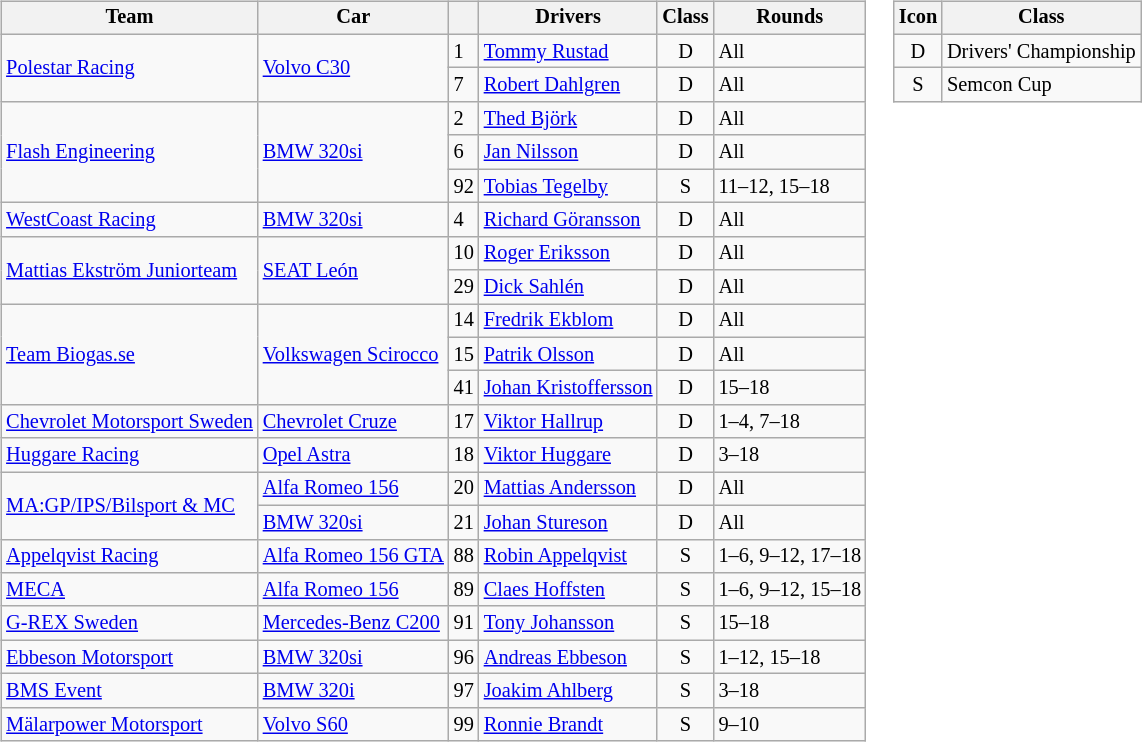<table>
<tr>
<td><br><table class="wikitable" style="font-size: 85%;">
<tr>
<th>Team</th>
<th>Car</th>
<th></th>
<th>Drivers</th>
<th>Class</th>
<th>Rounds</th>
</tr>
<tr>
<td rowspan="2"><a href='#'>Polestar Racing</a></td>
<td rowspan="2"><a href='#'>Volvo C30</a></td>
<td>1</td>
<td> <a href='#'>Tommy Rustad</a></td>
<td align=center>D</td>
<td>All</td>
</tr>
<tr>
<td>7</td>
<td> <a href='#'>Robert Dahlgren</a></td>
<td align=center>D</td>
<td>All</td>
</tr>
<tr>
<td rowspan="3"><a href='#'>Flash Engineering</a></td>
<td rowspan="3"><a href='#'>BMW 320si</a></td>
<td>2</td>
<td> <a href='#'>Thed Björk</a></td>
<td align=center>D</td>
<td>All</td>
</tr>
<tr>
<td>6</td>
<td> <a href='#'>Jan Nilsson</a></td>
<td align=center>D</td>
<td>All</td>
</tr>
<tr>
<td>92</td>
<td> <a href='#'>Tobias Tegelby</a></td>
<td align=center>S</td>
<td>11–12, 15–18</td>
</tr>
<tr>
<td><a href='#'>WestCoast Racing</a></td>
<td><a href='#'>BMW 320si</a></td>
<td>4</td>
<td> <a href='#'>Richard Göransson</a></td>
<td align=center>D</td>
<td>All</td>
</tr>
<tr>
<td rowspan="2"><a href='#'>Mattias Ekström Juniorteam</a></td>
<td rowspan="2"><a href='#'>SEAT León</a></td>
<td>10</td>
<td> <a href='#'>Roger Eriksson</a></td>
<td align=center>D</td>
<td>All</td>
</tr>
<tr>
<td>29</td>
<td> <a href='#'>Dick Sahlén</a></td>
<td align=center>D</td>
<td>All</td>
</tr>
<tr>
<td rowspan="3"><a href='#'>Team Biogas.se</a></td>
<td rowspan="3"><a href='#'>Volkswagen Scirocco</a></td>
<td>14</td>
<td> <a href='#'>Fredrik Ekblom</a></td>
<td align=center>D</td>
<td>All</td>
</tr>
<tr>
<td>15</td>
<td> <a href='#'>Patrik Olsson</a></td>
<td align=center>D</td>
<td>All</td>
</tr>
<tr>
<td>41</td>
<td> <a href='#'>Johan Kristoffersson</a></td>
<td align=center>D</td>
<td>15–18</td>
</tr>
<tr>
<td><a href='#'>Chevrolet Motorsport Sweden</a></td>
<td><a href='#'>Chevrolet Cruze</a></td>
<td>17</td>
<td> <a href='#'>Viktor Hallrup</a></td>
<td align=center>D</td>
<td>1–4, 7–18</td>
</tr>
<tr>
<td><a href='#'>Huggare Racing</a></td>
<td><a href='#'>Opel Astra</a></td>
<td>18</td>
<td> <a href='#'>Viktor Huggare</a></td>
<td align=center>D</td>
<td>3–18</td>
</tr>
<tr>
<td rowspan="2"><a href='#'>MA:GP/IPS/Bilsport & MC</a></td>
<td><a href='#'>Alfa Romeo 156</a></td>
<td>20</td>
<td> <a href='#'>Mattias Andersson</a></td>
<td align=center>D</td>
<td>All</td>
</tr>
<tr>
<td><a href='#'>BMW 320si</a></td>
<td>21</td>
<td> <a href='#'>Johan Stureson</a></td>
<td align=center>D</td>
<td>All</td>
</tr>
<tr>
<td><a href='#'>Appelqvist Racing</a></td>
<td><a href='#'>Alfa Romeo 156 GTA</a></td>
<td>88</td>
<td> <a href='#'>Robin Appelqvist</a></td>
<td align=center>S</td>
<td>1–6, 9–12, 17–18</td>
</tr>
<tr>
<td><a href='#'>MECA</a></td>
<td><a href='#'>Alfa Romeo 156</a></td>
<td>89</td>
<td> <a href='#'>Claes Hoffsten</a></td>
<td align=center>S</td>
<td>1–6, 9–12, 15–18</td>
</tr>
<tr>
<td><a href='#'>G-REX Sweden</a></td>
<td><a href='#'>Mercedes-Benz C200</a></td>
<td>91</td>
<td> <a href='#'>Tony Johansson</a></td>
<td align=center>S</td>
<td>15–18</td>
</tr>
<tr>
<td><a href='#'>Ebbeson Motorsport</a></td>
<td><a href='#'>BMW 320si</a></td>
<td>96</td>
<td> <a href='#'>Andreas Ebbeson</a></td>
<td align=center>S</td>
<td>1–12, 15–18</td>
</tr>
<tr>
<td><a href='#'>BMS Event</a></td>
<td><a href='#'>BMW 320i</a></td>
<td>97</td>
<td> <a href='#'>Joakim Ahlberg</a></td>
<td align=center>S</td>
<td>3–18</td>
</tr>
<tr>
<td><a href='#'>Mälarpower Motorsport</a></td>
<td><a href='#'>Volvo S60</a></td>
<td>99</td>
<td> <a href='#'>Ronnie Brandt</a></td>
<td align=center>S</td>
<td>9–10</td>
</tr>
</table>
</td>
<td valign="top"><br><table class="wikitable" style="font-size: 85%;">
<tr>
<th>Icon</th>
<th>Class</th>
</tr>
<tr>
<td align=center>D</td>
<td>Drivers' Championship</td>
</tr>
<tr>
<td align=center>S</td>
<td>Semcon Cup</td>
</tr>
</table>
</td>
</tr>
</table>
